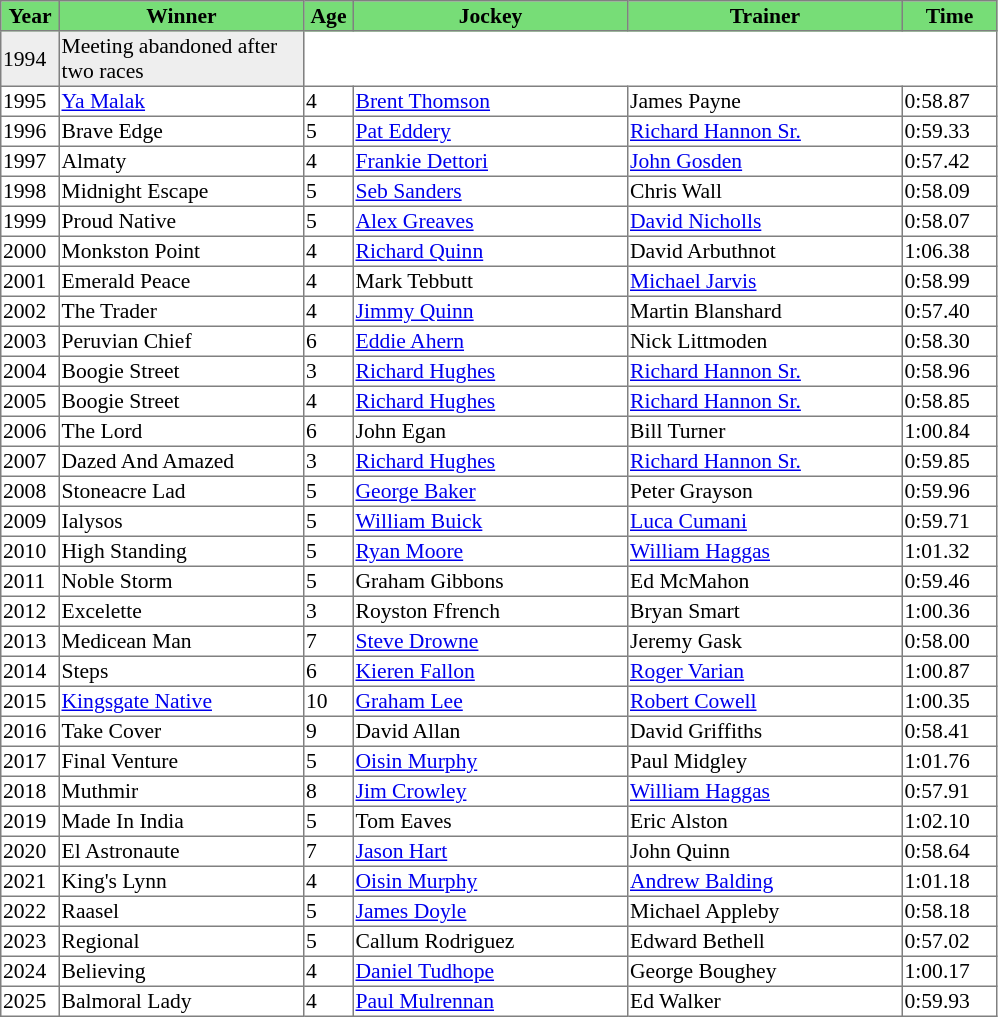<table class = "sortable" | border="1" style="border-collapse: collapse; font-size:90%">
<tr bgcolor="#77dd77" align="center">
<th style="width:36px"><strong>Year</strong></th>
<th style="width:160px"><strong>Winner</strong></th>
<th style="width:30px"><strong>Age</strong></th>
<th style="width:180px"><strong>Jockey</strong></th>
<th style="width:180px"><strong>Trainer</strong></th>
<th style="width:60px"><strong>Time</strong></th>
</tr>
<tr bgcolor="#eeeeee">
<td>1994<td>Meeting abandoned after two races</td></td>
</tr>
<tr>
<td>1995</td>
<td><a href='#'>Ya Malak</a></td>
<td>4</td>
<td><a href='#'>Brent Thomson</a></td>
<td>James Payne</td>
<td>0:58.87</td>
</tr>
<tr>
<td>1996</td>
<td>Brave Edge</td>
<td>5</td>
<td><a href='#'>Pat Eddery</a></td>
<td><a href='#'>Richard Hannon Sr.</a></td>
<td>0:59.33</td>
</tr>
<tr>
<td>1997</td>
<td>Almaty</td>
<td>4</td>
<td><a href='#'>Frankie Dettori</a></td>
<td><a href='#'>John Gosden</a></td>
<td>0:57.42</td>
</tr>
<tr>
<td>1998</td>
<td>Midnight Escape</td>
<td>5</td>
<td><a href='#'>Seb Sanders</a></td>
<td>Chris Wall</td>
<td>0:58.09</td>
</tr>
<tr>
<td>1999</td>
<td>Proud Native</td>
<td>5</td>
<td><a href='#'>Alex Greaves</a></td>
<td><a href='#'>David Nicholls</a></td>
<td>0:58.07</td>
</tr>
<tr>
<td>2000</td>
<td>Monkston Point</td>
<td>4</td>
<td><a href='#'>Richard Quinn</a></td>
<td>David Arbuthnot</td>
<td>1:06.38</td>
</tr>
<tr>
<td>2001</td>
<td>Emerald Peace</td>
<td>4</td>
<td>Mark Tebbutt</td>
<td><a href='#'>Michael Jarvis</a></td>
<td>0:58.99</td>
</tr>
<tr>
<td>2002</td>
<td>The Trader</td>
<td>4</td>
<td><a href='#'>Jimmy Quinn</a></td>
<td>Martin Blanshard</td>
<td>0:57.40</td>
</tr>
<tr>
<td>2003</td>
<td>Peruvian Chief</td>
<td>6</td>
<td><a href='#'>Eddie Ahern</a></td>
<td>Nick Littmoden</td>
<td>0:58.30</td>
</tr>
<tr>
<td>2004</td>
<td>Boogie Street</td>
<td>3</td>
<td><a href='#'>Richard Hughes</a></td>
<td><a href='#'>Richard Hannon Sr.</a></td>
<td>0:58.96</td>
</tr>
<tr>
<td>2005</td>
<td>Boogie Street</td>
<td>4</td>
<td><a href='#'>Richard Hughes</a></td>
<td><a href='#'>Richard Hannon Sr.</a></td>
<td>0:58.85</td>
</tr>
<tr>
<td>2006</td>
<td>The Lord</td>
<td>6</td>
<td>John Egan</td>
<td>Bill Turner</td>
<td>1:00.84</td>
</tr>
<tr>
<td>2007</td>
<td>Dazed And Amazed</td>
<td>3</td>
<td><a href='#'>Richard Hughes</a></td>
<td><a href='#'>Richard Hannon Sr.</a></td>
<td>0:59.85</td>
</tr>
<tr>
<td>2008</td>
<td>Stoneacre Lad</td>
<td>5</td>
<td><a href='#'>George Baker</a></td>
<td>Peter Grayson</td>
<td>0:59.96</td>
</tr>
<tr>
<td>2009</td>
<td>Ialysos</td>
<td>5</td>
<td><a href='#'>William Buick</a></td>
<td><a href='#'>Luca Cumani</a></td>
<td>0:59.71</td>
</tr>
<tr>
<td>2010</td>
<td>High Standing</td>
<td>5</td>
<td><a href='#'>Ryan Moore</a></td>
<td><a href='#'>William Haggas</a></td>
<td>1:01.32</td>
</tr>
<tr>
<td>2011</td>
<td>Noble Storm</td>
<td>5</td>
<td>Graham Gibbons</td>
<td>Ed McMahon</td>
<td>0:59.46</td>
</tr>
<tr>
<td>2012</td>
<td>Excelette</td>
<td>3</td>
<td>Royston Ffrench</td>
<td>Bryan Smart</td>
<td>1:00.36</td>
</tr>
<tr>
<td>2013</td>
<td>Medicean Man</td>
<td>7</td>
<td><a href='#'>Steve Drowne</a></td>
<td>Jeremy Gask</td>
<td>0:58.00</td>
</tr>
<tr>
<td>2014</td>
<td>Steps</td>
<td>6</td>
<td><a href='#'>Kieren Fallon</a></td>
<td><a href='#'>Roger Varian</a></td>
<td>1:00.87</td>
</tr>
<tr>
<td>2015</td>
<td><a href='#'>Kingsgate Native</a></td>
<td>10</td>
<td><a href='#'>Graham Lee</a></td>
<td><a href='#'>Robert Cowell</a></td>
<td>1:00.35</td>
</tr>
<tr>
<td>2016</td>
<td>Take Cover</td>
<td>9</td>
<td>David Allan</td>
<td>David Griffiths</td>
<td>0:58.41</td>
</tr>
<tr>
<td>2017</td>
<td>Final Venture</td>
<td>5</td>
<td><a href='#'>Oisin Murphy</a></td>
<td>Paul Midgley</td>
<td>1:01.76</td>
</tr>
<tr>
<td>2018</td>
<td>Muthmir</td>
<td>8</td>
<td><a href='#'>Jim Crowley</a></td>
<td><a href='#'>William Haggas</a></td>
<td>0:57.91</td>
</tr>
<tr>
<td>2019</td>
<td>Made In India</td>
<td>5</td>
<td>Tom Eaves</td>
<td>Eric Alston</td>
<td>1:02.10</td>
</tr>
<tr>
<td>2020</td>
<td>El Astronaute</td>
<td>7</td>
<td><a href='#'>Jason Hart</a></td>
<td>John Quinn</td>
<td>0:58.64</td>
</tr>
<tr>
<td>2021</td>
<td>King's Lynn</td>
<td>4</td>
<td><a href='#'>Oisin Murphy</a></td>
<td><a href='#'>Andrew Balding</a></td>
<td>1:01.18</td>
</tr>
<tr>
<td>2022</td>
<td>Raasel</td>
<td>5</td>
<td><a href='#'>James Doyle</a></td>
<td>Michael Appleby</td>
<td>0:58.18</td>
</tr>
<tr>
<td>2023</td>
<td>Regional</td>
<td>5</td>
<td>Callum Rodriguez</td>
<td>Edward Bethell</td>
<td>0:57.02</td>
</tr>
<tr>
<td>2024</td>
<td>Believing</td>
<td>4</td>
<td><a href='#'>Daniel Tudhope</a></td>
<td>George Boughey</td>
<td>1:00.17</td>
</tr>
<tr>
<td>2025</td>
<td>Balmoral Lady</td>
<td>4</td>
<td><a href='#'>Paul Mulrennan</a></td>
<td>Ed Walker</td>
<td>0:59.93</td>
</tr>
</table>
